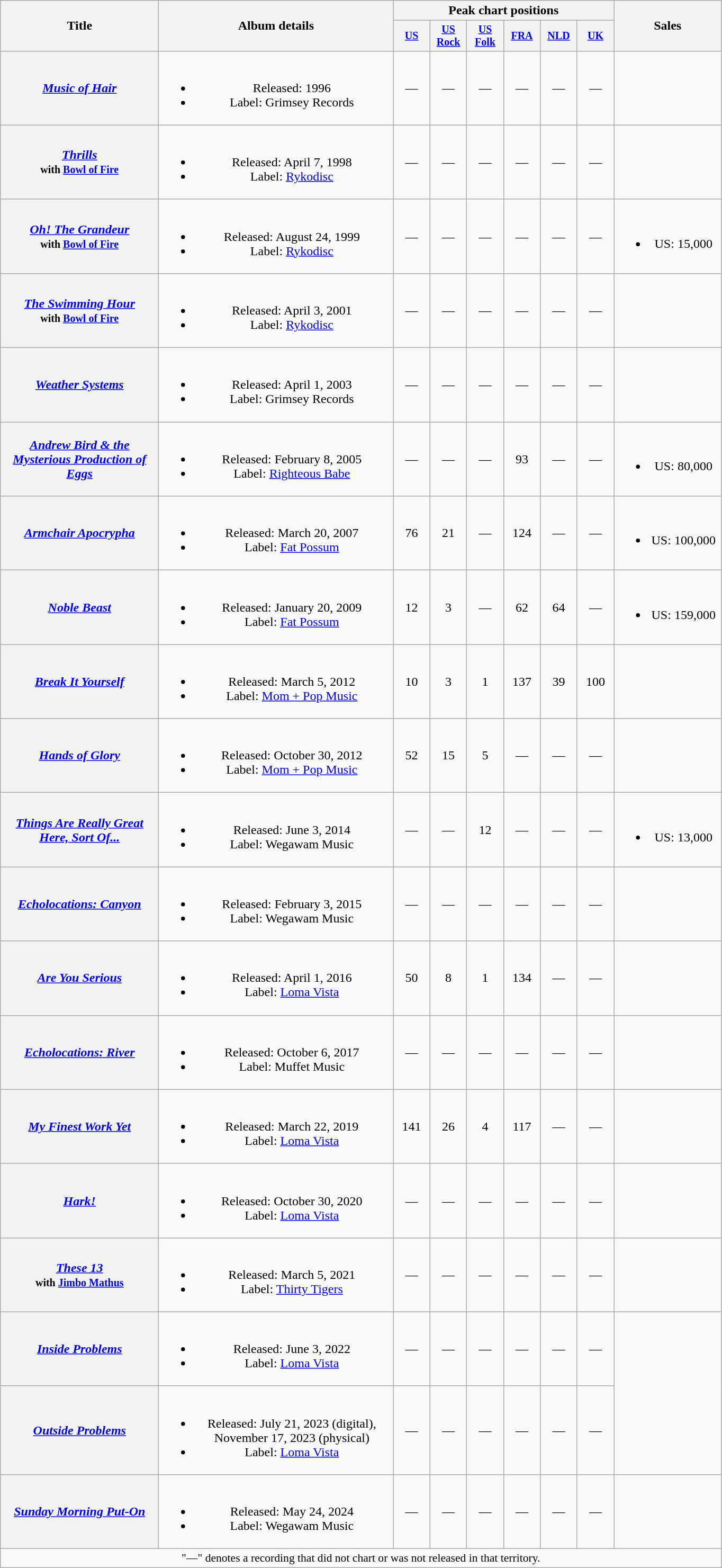<table class="wikitable plainrowheaders" style="text-align:center;">
<tr>
<th scope="col" rowspan="2" style="width:12em;">Title</th>
<th scope="col" rowspan="2" style="width:18em;">Album details</th>
<th scope="col" colspan="6">Peak chart positions</th>
<th scope="col" rowspan="2" style="width:8em;">Sales</th>
</tr>
<tr style="font-size:smaller;">
<th scope="col" style="width:3em;"><a href='#'>US</a><br></th>
<th scope="col" style="width:3em;"><a href='#'>US<br>Rock</a><br></th>
<th scope="col" style="width:3em;"><a href='#'>US<br>Folk</a><br></th>
<th scope="col" style="width:3em;"><a href='#'>FRA</a><br></th>
<th scope="col" style="width:3em;"><a href='#'>NLD</a><br></th>
<th scope="col" style="width:3em;"><a href='#'>UK</a><br></th>
</tr>
<tr>
<th scope="row"><em><a href='#'>Music of Hair</a></em></th>
<td><br><ul><li>Released: 1996</li><li>Label: Grimsey Records</li></ul></td>
<td>—</td>
<td>—</td>
<td>—</td>
<td>—</td>
<td>—</td>
<td>—</td>
<td></td>
</tr>
<tr>
<th scope="row"><em><a href='#'>Thrills</a></em><br><small>with <a href='#'>Bowl of Fire</a></small></th>
<td><br><ul><li>Released: April 7, 1998</li><li>Label: <a href='#'>Rykodisc</a></li></ul></td>
<td>—</td>
<td>—</td>
<td>—</td>
<td>—</td>
<td>—</td>
<td>—</td>
<td></td>
</tr>
<tr>
<th scope="row"><em><a href='#'>Oh! The Grandeur</a></em><br><small>with <a href='#'>Bowl of Fire</a></small></th>
<td><br><ul><li>Released: August 24, 1999</li><li>Label: <a href='#'>Rykodisc</a></li></ul></td>
<td>—</td>
<td>—</td>
<td>—</td>
<td>—</td>
<td>—</td>
<td>—</td>
<td><br><ul><li>US: 15,000</li></ul></td>
</tr>
<tr>
<th scope="row"><em><a href='#'>The Swimming Hour</a></em><br><small>with <a href='#'>Bowl of Fire</a></small></th>
<td><br><ul><li>Released: April 3, 2001</li><li>Label: <a href='#'>Rykodisc</a></li></ul></td>
<td>—</td>
<td>—</td>
<td>—</td>
<td>—</td>
<td>—</td>
<td>—</td>
<td></td>
</tr>
<tr>
<th scope="row"><em><a href='#'>Weather Systems</a></em></th>
<td><br><ul><li>Released: April 1, 2003</li><li>Label: Grimsey Records</li></ul></td>
<td>—</td>
<td>—</td>
<td>—</td>
<td>—</td>
<td>—</td>
<td>—</td>
<td></td>
</tr>
<tr>
<th scope="row"><em><a href='#'>Andrew Bird & the Mysterious Production of Eggs</a></em></th>
<td><br><ul><li>Released: February 8, 2005</li><li>Label: <a href='#'>Righteous Babe</a></li></ul></td>
<td>—</td>
<td>—</td>
<td>—</td>
<td>93</td>
<td>—</td>
<td>—</td>
<td><br><ul><li>US: 80,000</li></ul></td>
</tr>
<tr>
<th scope="row"><em><a href='#'>Armchair Apocrypha</a></em></th>
<td><br><ul><li>Released: March 20, 2007</li><li>Label: <a href='#'>Fat Possum</a></li></ul></td>
<td>76</td>
<td>21</td>
<td>—</td>
<td>124</td>
<td>—</td>
<td>—</td>
<td><br><ul><li>US: 100,000</li></ul></td>
</tr>
<tr>
<th scope="row"><em><a href='#'>Noble Beast</a></em></th>
<td><br><ul><li>Released: January 20, 2009</li><li>Label: <a href='#'>Fat Possum</a></li></ul></td>
<td>12</td>
<td>3</td>
<td>—</td>
<td>62</td>
<td>64</td>
<td>—</td>
<td><br><ul><li>US: 159,000</li></ul></td>
</tr>
<tr>
<th scope="row"><em><a href='#'>Break It Yourself</a></em></th>
<td><br><ul><li>Released: March 5, 2012</li><li>Label: <a href='#'>Mom + Pop Music</a></li></ul></td>
<td>10</td>
<td>3</td>
<td>1</td>
<td>137</td>
<td>39</td>
<td>100</td>
<td></td>
</tr>
<tr>
<th scope="row"><em><a href='#'>Hands of Glory</a></em></th>
<td><br><ul><li>Released: October 30, 2012</li><li>Label: <a href='#'>Mom + Pop Music</a></li></ul></td>
<td>52</td>
<td>15</td>
<td>5</td>
<td>—</td>
<td>—</td>
<td>—</td>
<td></td>
</tr>
<tr>
<th scope="row"><em><a href='#'>Things Are Really Great Here, Sort Of...</a></em></th>
<td><br><ul><li>Released: June 3, 2014</li><li>Label: Wegawam Music</li></ul></td>
<td>—</td>
<td>—</td>
<td>12</td>
<td>—</td>
<td>—</td>
<td>—</td>
<td><br><ul><li>US: 13,000</li></ul></td>
</tr>
<tr>
<th scope="row"><em><a href='#'>Echolocations: Canyon</a></em></th>
<td><br><ul><li>Released: February 3, 2015</li><li>Label: Wegawam Music</li></ul></td>
<td>—</td>
<td>—</td>
<td>—</td>
<td>—</td>
<td>—</td>
<td>—</td>
<td></td>
</tr>
<tr>
<th scope="row"><em><a href='#'>Are You Serious</a></em></th>
<td><br><ul><li>Released: April 1, 2016</li><li>Label: <a href='#'>Loma Vista</a></li></ul></td>
<td>50</td>
<td>8</td>
<td>1</td>
<td>134</td>
<td>—</td>
<td>—</td>
<td></td>
</tr>
<tr>
<th scope="row"><em><a href='#'>Echolocations: River</a></em></th>
<td><br><ul><li>Released: October 6, 2017</li><li>Label: Muffet Music</li></ul></td>
<td>—</td>
<td>—</td>
<td>—</td>
<td>—</td>
<td>—</td>
<td>—</td>
<td></td>
</tr>
<tr>
<th scope="row"><em><a href='#'>My Finest Work Yet</a></em></th>
<td><br><ul><li>Released: March 22, 2019</li><li>Label: <a href='#'>Loma Vista</a></li></ul></td>
<td>141</td>
<td>26</td>
<td>4</td>
<td>117<br></td>
<td>—</td>
<td>—</td>
<td></td>
</tr>
<tr>
<th scope="row"><em><a href='#'>Hark!</a></em></th>
<td><br><ul><li>Released: October 30, 2020</li><li>Label: <a href='#'>Loma Vista</a></li></ul></td>
<td>—</td>
<td>—</td>
<td>—</td>
<td>—</td>
<td>—</td>
<td>—</td>
<td></td>
</tr>
<tr>
<th scope="row"><em><a href='#'>These 13</a></em><br><small>with <a href='#'>Jimbo Mathus</a></small></th>
<td><br><ul><li>Released: March 5, 2021</li><li>Label: <a href='#'>Thirty Tigers</a></li></ul></td>
<td>—</td>
<td>—</td>
<td>—</td>
<td>—</td>
<td>—</td>
<td>—</td>
<td></td>
</tr>
<tr>
<th scope="row"><em><a href='#'>Inside Problems</a></em></th>
<td><br><ul><li>Released: June 3, 2022</li><li>Label: <a href='#'>Loma Vista</a></li></ul></td>
<td>—</td>
<td>—</td>
<td>—</td>
<td>—</td>
<td>—</td>
<td>—</td>
</tr>
<tr>
<th scope="row"><em><a href='#'>Outside Problems</a></em></th>
<td><br><ul><li>Released: July 21, 2023 (digital), November 17, 2023 (physical)</li><li>Label: <a href='#'>Loma Vista</a></li></ul></td>
<td>—</td>
<td>—</td>
<td>—</td>
<td>—</td>
<td>—</td>
<td>—</td>
</tr>
<tr>
<th scope="row"><em><a href='#'>Sunday Morning Put-On</a></em></th>
<td><br><ul><li>Released: May 24, 2024</li><li>Label: Wegawam Music</li></ul></td>
<td>—</td>
<td>—</td>
<td>—</td>
<td>—</td>
<td>—</td>
<td>—</td>
<td></td>
</tr>
<tr>
<td colspan="14" style="font-size:90%">"—" denotes a recording that did not chart or was not released in that territory.</td>
</tr>
</table>
